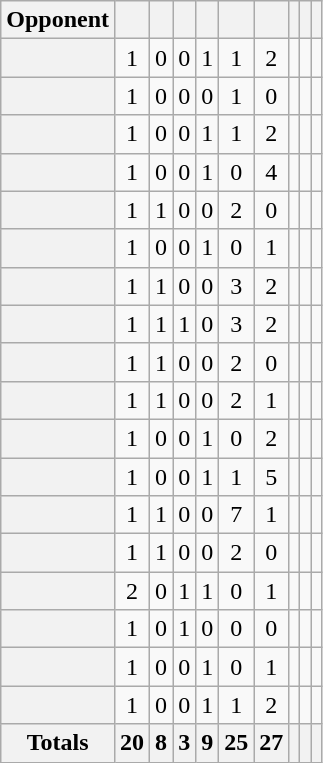<table class="wikitable plainrowheaders sortable" style="text-align:center">
<tr>
<th scope=col>Opponent</th>
<th scope=col></th>
<th scope=col></th>
<th scope=col></th>
<th scope=col></th>
<th scope=col></th>
<th scope=col></th>
<th scope=col></th>
<th scope=col></th>
<th scope=col></th>
</tr>
<tr>
<th scope=row style="text-align:left;"></th>
<td>1</td>
<td>0</td>
<td>0</td>
<td>1</td>
<td>1</td>
<td>2</td>
<td></td>
<td></td>
<td></td>
</tr>
<tr>
<th scope=row style="text-align:left;"></th>
<td>1</td>
<td>0</td>
<td>0</td>
<td>0</td>
<td>1</td>
<td>0</td>
<td></td>
<td></td>
<td></td>
</tr>
<tr>
<th scope=row style="text-align:left;"></th>
<td>1</td>
<td>0</td>
<td>0</td>
<td>1</td>
<td>1</td>
<td>2</td>
<td></td>
<td></td>
<td></td>
</tr>
<tr>
<th scope=row style="text-align:left;"></th>
<td>1</td>
<td>0</td>
<td>0</td>
<td>1</td>
<td>0</td>
<td>4</td>
<td></td>
<td></td>
<td></td>
</tr>
<tr>
<th scope=row style="text-align:left;"></th>
<td>1</td>
<td>1</td>
<td>0</td>
<td>0</td>
<td>2</td>
<td>0</td>
<td></td>
<td></td>
<td></td>
</tr>
<tr>
<th scope=row style="text-align:left;"></th>
<td>1</td>
<td>0</td>
<td>0</td>
<td>1</td>
<td>0</td>
<td>1</td>
<td></td>
<td></td>
<td></td>
</tr>
<tr>
<th scope=row style="text-align:left;"></th>
<td>1</td>
<td>1</td>
<td>0</td>
<td>0</td>
<td>3</td>
<td>2</td>
<td></td>
<td></td>
<td></td>
</tr>
<tr>
<th scope=row style="text-align:left;"></th>
<td>1</td>
<td>1</td>
<td>1</td>
<td>0</td>
<td>3</td>
<td>2</td>
<td></td>
<td></td>
<td></td>
</tr>
<tr>
<th scope=row style="text-align:left;"></th>
<td>1</td>
<td>1</td>
<td>0</td>
<td>0</td>
<td>2</td>
<td>0</td>
<td></td>
<td></td>
<td></td>
</tr>
<tr>
<th scope=row style="text-align:left;"></th>
<td>1</td>
<td>1</td>
<td>0</td>
<td>0</td>
<td>2</td>
<td>1</td>
<td></td>
<td></td>
<td></td>
</tr>
<tr>
<th scope=row style="text-align:left;"></th>
<td>1</td>
<td>0</td>
<td>0</td>
<td>1</td>
<td>0</td>
<td>2</td>
<td></td>
<td></td>
<td></td>
</tr>
<tr>
<th scope=row style="text-align:left;"></th>
<td>1</td>
<td>0</td>
<td>0</td>
<td>1</td>
<td>1</td>
<td>5</td>
<td></td>
<td></td>
<td></td>
</tr>
<tr>
<th scope=row style="text-align:left;"></th>
<td>1</td>
<td>1</td>
<td>0</td>
<td>0</td>
<td>7</td>
<td>1</td>
<td></td>
<td></td>
<td></td>
</tr>
<tr>
<th scope=row style="text-align:left;"></th>
<td>1</td>
<td>1</td>
<td>0</td>
<td>0</td>
<td>2</td>
<td>0</td>
<td></td>
<td></td>
<td></td>
</tr>
<tr>
<th scope=row style="text-align:left;"></th>
<td>2</td>
<td>0</td>
<td>1</td>
<td>1</td>
<td>0</td>
<td>1</td>
<td></td>
<td></td>
<td></td>
</tr>
<tr>
<th scope=row style="text-align:left;"></th>
<td>1</td>
<td>0</td>
<td>1</td>
<td>0</td>
<td>0</td>
<td>0</td>
<td></td>
<td></td>
<td></td>
</tr>
<tr>
<th scope=row style="text-align:left;"></th>
<td>1</td>
<td>0</td>
<td>0</td>
<td>1</td>
<td>0</td>
<td>1</td>
<td></td>
<td></td>
<td></td>
</tr>
<tr>
<th scope=row style="text-align:left;"></th>
<td>1</td>
<td>0</td>
<td>0</td>
<td>1</td>
<td>1</td>
<td>2</td>
<td></td>
<td></td>
<td></td>
</tr>
<tr class="sortbottom">
<th>Totals</th>
<th>20</th>
<th>8</th>
<th>3</th>
<th>9</th>
<th>25</th>
<th>27</th>
<th></th>
<th></th>
<th></th>
</tr>
</table>
